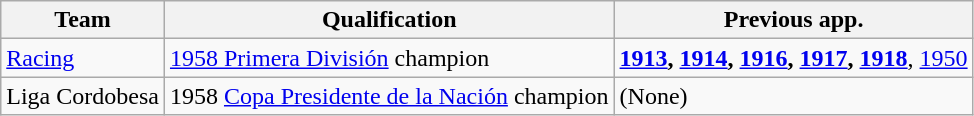<table class="wikitable">
<tr>
<th width=>Team</th>
<th width=>Qualification</th>
<th width=>Previous app.</th>
</tr>
<tr>
<td><a href='#'>Racing</a></td>
<td><a href='#'>1958 Primera División</a> champion</td>
<td><strong><a href='#'>1913</a>, <a href='#'>1914</a>, <a href='#'>1916</a>, <a href='#'>1917</a>, <a href='#'>1918</a></strong>, <a href='#'>1950</a></td>
</tr>
<tr>
<td>Liga Cordobesa</td>
<td>1958 <a href='#'>Copa Presidente de la Nación</a> champion</td>
<td>(None)</td>
</tr>
</table>
